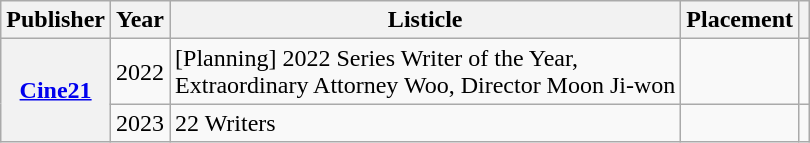<table class="wikitable plainrowheaders sortable" style="text-align:center">
<tr>
<th scope="col">Publisher</th>
<th scope="col">Year</th>
<th scope="col">Listicle</th>
<th scope="col">Placement</th>
<th class="unsortable" scope="col"></th>
</tr>
<tr>
<th rowspan="2" scope="row"><a href='#'>Cine21</a></th>
<td>2022</td>
<td Style="text-align:left">[Planning] 2022 Series Writer of the Year,<br>Extraordinary Attorney Woo, Director Moon Ji-won</td>
<td></td>
<td></td>
</tr>
<tr>
<td>2023</td>
<td Style="text-align:left">22 Writers</td>
<td></td>
<td></td>
</tr>
</table>
